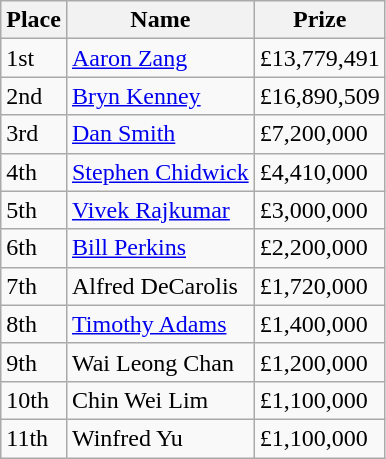<table class="wikitable">
<tr>
<th>Place</th>
<th>Name</th>
<th>Prize</th>
</tr>
<tr>
<td>1st</td>
<td> <a href='#'>Aaron Zang</a></td>
<td>£13,779,491</td>
</tr>
<tr>
<td>2nd</td>
<td> <a href='#'>Bryn Kenney</a></td>
<td>£16,890,509</td>
</tr>
<tr>
<td>3rd</td>
<td> <a href='#'>Dan Smith</a></td>
<td>£7,200,000</td>
</tr>
<tr>
<td>4th</td>
<td> <a href='#'>Stephen Chidwick</a></td>
<td>£4,410,000</td>
</tr>
<tr>
<td>5th</td>
<td> <a href='#'>Vivek Rajkumar</a></td>
<td>£3,000,000</td>
</tr>
<tr>
<td>6th</td>
<td> <a href='#'>Bill Perkins</a></td>
<td>£2,200,000</td>
</tr>
<tr>
<td>7th</td>
<td> Alfred DeCarolis</td>
<td>£1,720,000</td>
</tr>
<tr>
<td>8th</td>
<td> <a href='#'>Timothy Adams</a></td>
<td>£1,400,000</td>
</tr>
<tr>
<td>9th</td>
<td> Wai Leong Chan</td>
<td>£1,200,000</td>
</tr>
<tr>
<td>10th</td>
<td> Chin Wei Lim</td>
<td>£1,100,000</td>
</tr>
<tr>
<td>11th</td>
<td> Winfred Yu</td>
<td>£1,100,000</td>
</tr>
</table>
